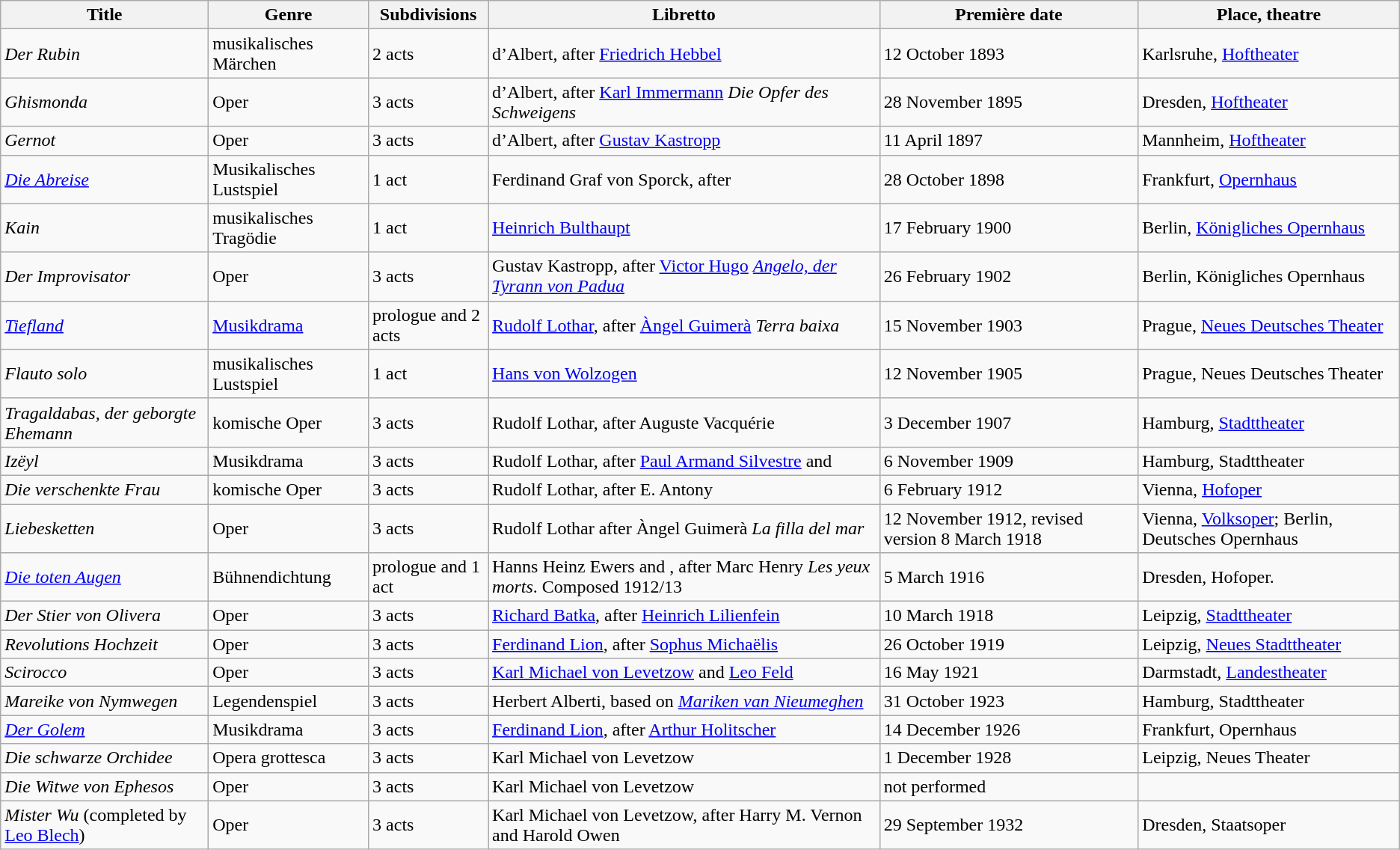<table class="wikitable sortable">
<tr>
<th>Title</th>
<th>Genre</th>
<th>Sub­divisions</th>
<th>Libretto</th>
<th>Première date</th>
<th>Place, theatre</th>
</tr>
<tr>
<td><em>Der Rubin</em></td>
<td>musikalisches Märchen</td>
<td>2 acts</td>
<td>d’Albert, after <a href='#'>Friedrich Hebbel</a></td>
<td>12 October 1893</td>
<td>Karlsruhe, <a href='#'>Hoftheater</a></td>
</tr>
<tr>
<td><em>Ghismonda</em></td>
<td>Oper</td>
<td>3 acts</td>
<td>d’Albert, after <a href='#'>Karl Immermann</a> <em>Die Opfer des Schweigens</em></td>
<td>28 November 1895</td>
<td>Dresden, <a href='#'>Hoftheater</a></td>
</tr>
<tr>
<td><em>Gernot</em></td>
<td>Oper</td>
<td>3 acts</td>
<td>d’Albert, after <a href='#'>Gustav Kastropp</a></td>
<td>11 April 1897</td>
<td>Mannheim, <a href='#'>Hoftheater</a></td>
</tr>
<tr>
<td><em><a href='#'>Die Abreise</a></em></td>
<td>Musikalisches Lustspiel</td>
<td>1 act</td>
<td>Ferdinand Graf von Sporck, after </td>
<td>28 October 1898</td>
<td>Frankfurt, <a href='#'>Opernhaus</a></td>
</tr>
<tr>
<td><em>Kain</em></td>
<td>musikalisches Tragödie</td>
<td>1 act</td>
<td><a href='#'>Heinrich Bulthaupt</a></td>
<td>17 February 1900</td>
<td>Berlin, <a href='#'>Königliches Opernhaus</a></td>
</tr>
<tr>
<td><em>Der Improvisator</em></td>
<td>Oper</td>
<td>3 acts</td>
<td>Gustav Kastropp, after <a href='#'>Victor Hugo</a> <em><a href='#'>Angelo, der Tyrann von Padua</a></em></td>
<td>26 February 1902</td>
<td>Berlin, Königliches Opernhaus</td>
</tr>
<tr>
<td><em><a href='#'>Tiefland</a></em></td>
<td><a href='#'>Musikdrama</a></td>
<td>prologue and 2 acts</td>
<td><a href='#'>Rudolf Lothar</a>, after <a href='#'>Àngel Guimerà</a> <em>Terra baixa</em></td>
<td>15 November 1903</td>
<td>Prague, <a href='#'>Neues Deutsches Theater</a></td>
</tr>
<tr>
<td><em>Flauto solo</em></td>
<td>musikalisches Lustspiel</td>
<td>1 act</td>
<td><a href='#'>Hans von Wolzogen</a></td>
<td>12 November 1905</td>
<td>Prague, Neues Deutsches Theater</td>
</tr>
<tr>
<td><em>Tragaldabas, der geborgte Ehemann</em></td>
<td>komische Oper</td>
<td>3 acts</td>
<td>Rudolf Lothar, after Auguste Vacquérie</td>
<td>3 December 1907</td>
<td>Hamburg, <a href='#'>Stadttheater</a></td>
</tr>
<tr>
<td><em>Izëyl</em></td>
<td>Musikdrama</td>
<td>3 acts</td>
<td>Rudolf Lothar, after <a href='#'>Paul Armand Silvestre</a> and </td>
<td>6 November 1909</td>
<td>Hamburg, Stadttheater</td>
</tr>
<tr>
<td><em>Die verschenkte Frau</em></td>
<td>komische Oper</td>
<td>3 acts</td>
<td>Rudolf Lothar, after E. Antony</td>
<td>6 February 1912</td>
<td>Vienna, <a href='#'>Hofoper</a></td>
</tr>
<tr>
<td><em>Liebesketten</em><br></td>
<td>Oper</td>
<td>3 acts</td>
<td>Rudolf Lothar after Àngel Guimerà <em>La filla del mar</em></td>
<td>12 November 1912, revised version 8 March 1918</td>
<td>Vienna, <a href='#'>Volksoper</a>; Berlin, Deutsches Opernhaus</td>
</tr>
<tr>
<td><em><a href='#'>Die toten Augen</a></em><br></td>
<td>Bühnendichtung</td>
<td>prologue and 1 act</td>
<td>Hanns Heinz Ewers and , after Marc Henry <em>Les yeux morts</em>. Composed 1912/13</td>
<td>5 March 1916</td>
<td>Dresden, Hofoper.</td>
</tr>
<tr>
<td><em>Der Stier von Olivera</em></td>
<td>Oper</td>
<td>3 acts</td>
<td><a href='#'>Richard Batka</a>, after <a href='#'>Heinrich Lilienfein</a></td>
<td>10 March 1918</td>
<td>Leipzig, <a href='#'>Stadttheater</a></td>
</tr>
<tr>
<td><em>Revolutions Hochzeit</em></td>
<td>Oper</td>
<td>3 acts</td>
<td><a href='#'>Ferdinand Lion</a>, after <a href='#'>Sophus Michaëlis</a></td>
<td>26 October 1919</td>
<td>Leipzig, <a href='#'>Neues Stadttheater</a></td>
</tr>
<tr>
<td><em>Scirocco</em></td>
<td>Oper</td>
<td>3 acts</td>
<td><a href='#'>Karl Michael von Levetzow</a> and <a href='#'>Leo Feld</a></td>
<td>16 May 1921</td>
<td>Darmstadt, <a href='#'>Landestheater</a></td>
</tr>
<tr>
<td><em>Mareike von Nymwegen</em></td>
<td>Legendenspiel</td>
<td>3 acts</td>
<td>Herbert Alberti, based on <em><a href='#'>Mariken van Nieumeghen</a></em></td>
<td>31 October 1923</td>
<td>Hamburg, Stadttheater</td>
</tr>
<tr>
<td><em><a href='#'>Der Golem</a></em></td>
<td>Musikdrama</td>
<td>3 acts</td>
<td><a href='#'>Ferdinand Lion</a>, after <a href='#'>Arthur Holitscher</a></td>
<td>14 December 1926</td>
<td>Frankfurt, Opernhaus</td>
</tr>
<tr>
<td><em>Die schwarze Orchidee</em></td>
<td>Opera grottesca</td>
<td>3 acts</td>
<td>Karl Michael von Levetzow</td>
<td>1 December 1928</td>
<td>Leipzig, Neues Theater</td>
</tr>
<tr>
<td><em>Die Witwe von Ephesos</em></td>
<td>Oper</td>
<td>3 acts</td>
<td>Karl Michael von Levetzow</td>
<td>not performed</td>
<td></td>
</tr>
<tr>
<td><em>Mister Wu</em> (completed by <a href='#'>Leo Blech</a>)</td>
<td>Oper</td>
<td>3 acts</td>
<td>Karl Michael von Levetzow, after Harry M. Vernon and Harold Owen</td>
<td>29 September 1932</td>
<td>Dresden, Staatsoper</td>
</tr>
</table>
